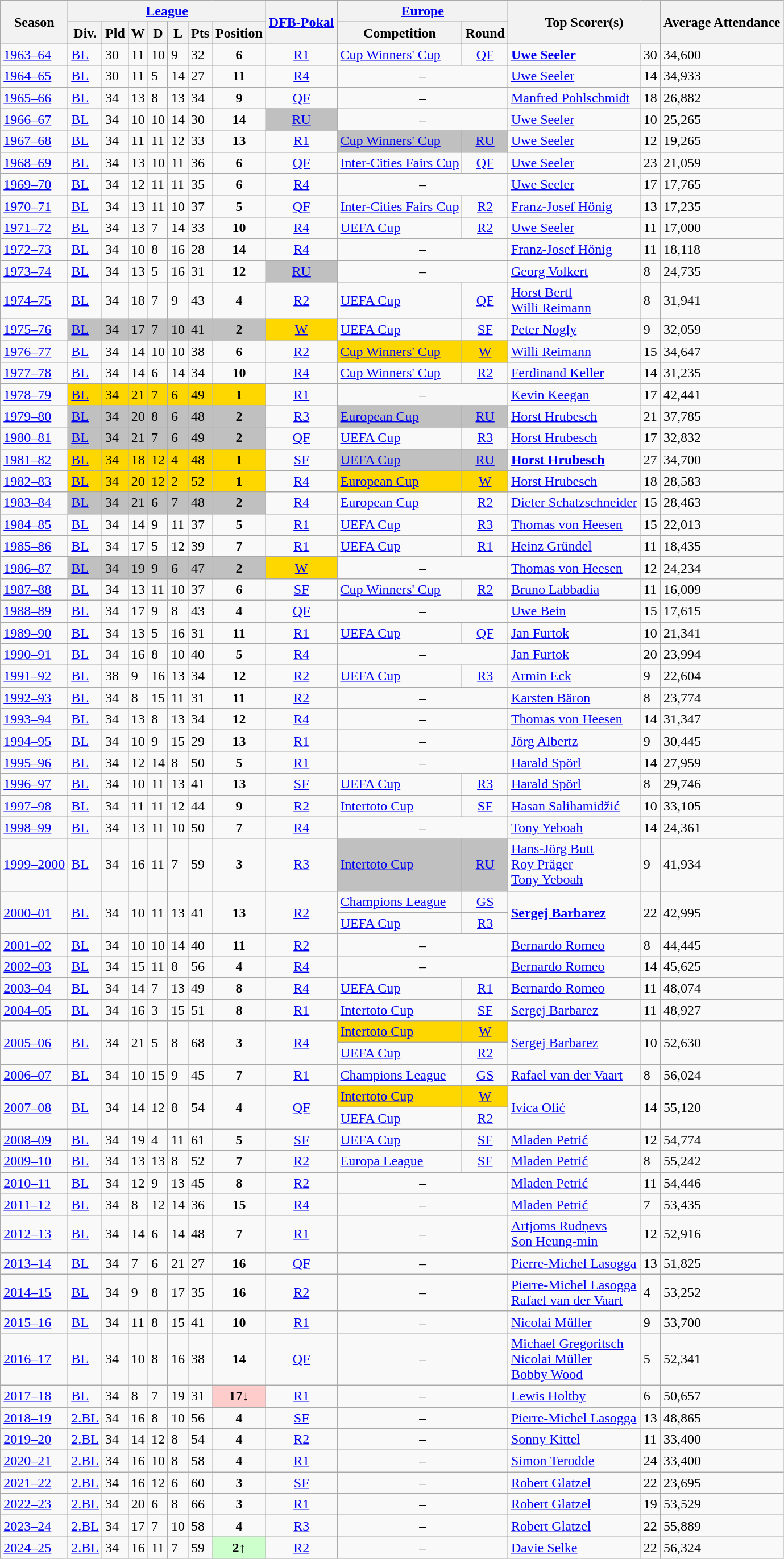<table class="wikitable">
<tr>
<th rowspan="2">Season</th>
<th colspan="7"><a href='#'>League</a></th>
<th rowspan="2"><a href='#'>DFB-Pokal</a></th>
<th colspan="2"><a href='#'>Europe</a></th>
<th colspan="2" rowspan="2">Top Scorer(s)</th>
<th rowspan="2">Average Attendance</th>
</tr>
<tr>
<th>Div.</th>
<th>Pld</th>
<th>W</th>
<th>D</th>
<th>L</th>
<th>Pts</th>
<th>Position</th>
<th>Competition</th>
<th>Round</th>
</tr>
<tr>
<td><a href='#'>1963–64</a></td>
<td><a href='#'>BL</a></td>
<td>30</td>
<td>11</td>
<td>10</td>
<td>9</td>
<td>32</td>
<td align="center"><strong>6</strong></td>
<td align="center"><a href='#'>R1</a></td>
<td><a href='#'>Cup Winners' Cup</a></td>
<td align="center"><a href='#'>QF</a></td>
<td><strong> <a href='#'>Uwe Seeler</a></strong></td>
<td>30</td>
<td>34,600</td>
</tr>
<tr>
<td><a href='#'>1964–65</a></td>
<td><a href='#'>BL</a></td>
<td>30</td>
<td>11</td>
<td>5</td>
<td>14</td>
<td>27</td>
<td align="center"><strong>11</strong></td>
<td align="center"><a href='#'>R4</a></td>
<td colspan="2" align="center">–</td>
<td> <a href='#'>Uwe Seeler</a></td>
<td>14</td>
<td>34,933</td>
</tr>
<tr>
<td><a href='#'>1965–66</a></td>
<td><a href='#'>BL</a></td>
<td>34</td>
<td>13</td>
<td>8</td>
<td>13</td>
<td>34</td>
<td align="center"><strong>9</strong></td>
<td align="center"><a href='#'>QF</a></td>
<td colspan="2" align="center">–</td>
<td> <a href='#'>Manfred Pohlschmidt</a></td>
<td>18</td>
<td>26,882</td>
</tr>
<tr>
<td><a href='#'>1966–67</a></td>
<td><a href='#'>BL</a></td>
<td>34</td>
<td>10</td>
<td>10</td>
<td>14</td>
<td>30</td>
<td align="center"><strong>14</strong></td>
<td align="center" bgcolor="silver"><a href='#'>RU</a></td>
<td colspan="2" align="center">–</td>
<td> <a href='#'>Uwe Seeler</a></td>
<td>10</td>
<td>25,265</td>
</tr>
<tr>
<td><a href='#'>1967–68</a></td>
<td><a href='#'>BL</a></td>
<td>34</td>
<td>11</td>
<td>11</td>
<td>12</td>
<td>33</td>
<td align="center"><strong>13</strong></td>
<td align="center"><a href='#'>R1</a></td>
<td bgcolor="silver"><a href='#'>Cup Winners' Cup</a></td>
<td align="center" bgcolor="silver"><a href='#'>RU</a></td>
<td> <a href='#'>Uwe Seeler</a></td>
<td>12</td>
<td>19,265</td>
</tr>
<tr>
<td><a href='#'>1968–69</a></td>
<td><a href='#'>BL</a></td>
<td>34</td>
<td>13</td>
<td>10</td>
<td>11</td>
<td>36</td>
<td align="center"><strong>6</strong></td>
<td align="center"><a href='#'>QF</a></td>
<td><a href='#'>Inter-Cities Fairs Cup</a></td>
<td align="center"><a href='#'>QF</a></td>
<td> <a href='#'>Uwe Seeler</a></td>
<td>23</td>
<td>21,059</td>
</tr>
<tr>
<td><a href='#'>1969–70</a></td>
<td><a href='#'>BL</a></td>
<td>34</td>
<td>12</td>
<td>11</td>
<td>11</td>
<td>35</td>
<td align="center"><strong>6</strong></td>
<td align="center"><a href='#'>R4</a></td>
<td colspan="2" align="center">–</td>
<td> <a href='#'>Uwe Seeler</a></td>
<td>17</td>
<td>17,765</td>
</tr>
<tr>
<td><a href='#'>1970–71</a></td>
<td><a href='#'>BL</a></td>
<td>34</td>
<td>13</td>
<td>11</td>
<td>10</td>
<td>37</td>
<td align="center"><strong>5</strong></td>
<td align="center"><a href='#'>QF</a></td>
<td><a href='#'>Inter-Cities Fairs Cup</a></td>
<td align="center"><a href='#'>R2</a></td>
<td> <a href='#'>Franz-Josef Hönig</a></td>
<td>13</td>
<td>17,235</td>
</tr>
<tr>
<td><a href='#'>1971–72</a></td>
<td><a href='#'>BL</a></td>
<td>34</td>
<td>13</td>
<td>7</td>
<td>14</td>
<td>33</td>
<td align="center"><strong>10</strong></td>
<td align="center"><a href='#'>R4</a></td>
<td><a href='#'>UEFA Cup</a></td>
<td align="center"><a href='#'>R2</a></td>
<td> <a href='#'>Uwe Seeler</a></td>
<td>11</td>
<td>17,000</td>
</tr>
<tr>
<td><a href='#'>1972–73</a></td>
<td><a href='#'>BL</a></td>
<td>34</td>
<td>10</td>
<td>8</td>
<td>16</td>
<td>28</td>
<td align="center"><strong>14</strong></td>
<td align="center"><a href='#'>R4</a></td>
<td colspan="2" align="center">–</td>
<td> <a href='#'>Franz-Josef Hönig</a></td>
<td>11</td>
<td>18,118</td>
</tr>
<tr>
<td><a href='#'>1973–74</a></td>
<td><a href='#'>BL</a></td>
<td>34</td>
<td>13</td>
<td>5</td>
<td>16</td>
<td>31</td>
<td align="center"><strong>12</strong></td>
<td align="center" bgcolor="silver"><a href='#'>RU</a></td>
<td colspan="2" align="center">–</td>
<td> <a href='#'>Georg Volkert</a></td>
<td>8</td>
<td>24,735</td>
</tr>
<tr>
<td><a href='#'>1974–75</a></td>
<td><a href='#'>BL</a></td>
<td>34</td>
<td>18</td>
<td>7</td>
<td>9</td>
<td>43</td>
<td align="center"><strong>4</strong></td>
<td align="center"><a href='#'>R2</a></td>
<td><a href='#'>UEFA Cup</a></td>
<td align="center"><a href='#'>QF</a></td>
<td><a href='#'>Horst Bertl</a><br> <a href='#'>Willi Reimann</a></td>
<td>8</td>
<td>31,941</td>
</tr>
<tr>
<td><a href='#'>1975–76</a></td>
<td bgcolor=silver><a href='#'>BL</a></td>
<td bgcolor=silver>34</td>
<td bgcolor="silver">17</td>
<td bgcolor="silver">7</td>
<td bgcolor="silver">10</td>
<td bgcolor="silver">41</td>
<td align="center" bgcolor="silver"><strong>2</strong></td>
<td align="center" bgcolor="gold"><a href='#'>W</a></td>
<td><a href='#'>UEFA Cup</a></td>
<td align="center"><a href='#'>SF</a></td>
<td> <a href='#'>Peter Nogly</a></td>
<td>9</td>
<td>32,059</td>
</tr>
<tr>
<td><a href='#'>1976–77</a></td>
<td><a href='#'>BL</a></td>
<td>34</td>
<td>14</td>
<td>10</td>
<td>10</td>
<td>38</td>
<td align="center"><strong>6</strong></td>
<td align="center"><a href='#'>R2</a></td>
<td bgcolor="gold"><a href='#'>Cup Winners' Cup</a></td>
<td align="center" bgcolor="gold"><a href='#'>W</a></td>
<td> <a href='#'>Willi Reimann</a></td>
<td>15</td>
<td>34,647</td>
</tr>
<tr>
<td><a href='#'>1977–78</a></td>
<td><a href='#'>BL</a></td>
<td>34</td>
<td>14</td>
<td>6</td>
<td>14</td>
<td>34</td>
<td align="center"><strong>10</strong></td>
<td align="center"><a href='#'>R4</a></td>
<td><a href='#'>Cup Winners' Cup</a></td>
<td align="center"><a href='#'>R2</a></td>
<td> <a href='#'>Ferdinand Keller</a></td>
<td>14</td>
<td>31,235</td>
</tr>
<tr>
<td><a href='#'>1978–79</a></td>
<td bgcolor=gold><a href='#'>BL</a></td>
<td bgcolor=gold>34</td>
<td bgcolor="gold">21</td>
<td bgcolor="gold">7</td>
<td bgcolor="gold">6</td>
<td bgcolor="gold">49</td>
<td align="center" bgcolor="gold"><strong>1</strong></td>
<td align="center"><a href='#'>R1</a></td>
<td colspan="2" align="center">–</td>
<td> <a href='#'>Kevin Keegan</a></td>
<td>17</td>
<td>42,441</td>
</tr>
<tr>
<td><a href='#'>1979–80</a></td>
<td bgcolor=silver><a href='#'>BL</a></td>
<td bgcolor=silver>34</td>
<td bgcolor="silver">20</td>
<td bgcolor="silver">8</td>
<td bgcolor="silver">6</td>
<td bgcolor="silver">48</td>
<td align="center" bgcolor="silver"><strong>2</strong></td>
<td align="center"><a href='#'>R3</a></td>
<td bgcolor="silver"><a href='#'>European Cup</a></td>
<td align="center" bgcolor="silver"><a href='#'>RU</a></td>
<td> <a href='#'>Horst Hrubesch</a></td>
<td>21</td>
<td>37,785</td>
</tr>
<tr>
<td><a href='#'>1980–81</a></td>
<td bgcolor=silver><a href='#'>BL</a></td>
<td bgcolor=silver>34</td>
<td bgcolor="silver">21</td>
<td bgcolor="silver">7</td>
<td bgcolor="silver">6</td>
<td bgcolor="silver">49</td>
<td align="center" bgcolor="silver"><strong>2</strong></td>
<td align="center"><a href='#'>QF</a></td>
<td><a href='#'>UEFA Cup</a></td>
<td align="center"><a href='#'>R3</a></td>
<td> <a href='#'>Horst Hrubesch</a></td>
<td>17</td>
<td>32,832</td>
</tr>
<tr>
<td><a href='#'>1981–82</a></td>
<td bgcolor=gold><a href='#'>BL</a></td>
<td bgcolor=gold>34</td>
<td bgcolor="gold">18</td>
<td bgcolor="gold">12</td>
<td bgcolor="gold">4</td>
<td bgcolor="gold">48</td>
<td align="center" bgcolor="gold"><strong>1</strong></td>
<td align="center"><a href='#'>SF</a></td>
<td bgcolor=silver><a href='#'>UEFA Cup</a></td>
<td align="center" bgcolor="silver"><a href='#'>RU</a></td>
<td><strong> <a href='#'>Horst Hrubesch</a></strong></td>
<td>27</td>
<td>34,700</td>
</tr>
<tr>
<td><a href='#'>1982–83</a></td>
<td bgcolor=gold><a href='#'>BL</a></td>
<td bgcolor=gold>34</td>
<td bgcolor="gold">20</td>
<td bgcolor="gold">12</td>
<td bgcolor="gold">2</td>
<td bgcolor="gold">52</td>
<td align="center" bgcolor="gold"><strong>1</strong></td>
<td align="center"><a href='#'>R4</a></td>
<td bgcolor=gold><a href='#'>European Cup</a></td>
<td align="center" bgcolor="gold"><a href='#'>W</a></td>
<td> <a href='#'>Horst Hrubesch</a></td>
<td>18</td>
<td>28,583</td>
</tr>
<tr>
<td><a href='#'>1983–84</a></td>
<td bgcolor=silver><a href='#'>BL</a></td>
<td bgcolor=silver>34</td>
<td bgcolor="silver">21</td>
<td bgcolor="silver">6</td>
<td bgcolor="silver">7</td>
<td bgcolor="silver">48</td>
<td align="center" bgcolor="silver"><strong>2</strong></td>
<td align="center"><a href='#'>R4</a></td>
<td><a href='#'>European Cup</a></td>
<td align="center"><a href='#'>R2</a></td>
<td> <a href='#'>Dieter Schatzschneider</a></td>
<td>15</td>
<td>28,463</td>
</tr>
<tr>
<td><a href='#'>1984–85</a></td>
<td><a href='#'>BL</a></td>
<td>34</td>
<td>14</td>
<td>9</td>
<td>11</td>
<td>37</td>
<td align="center"><strong>5</strong></td>
<td align="center"><a href='#'>R1</a></td>
<td><a href='#'>UEFA Cup</a></td>
<td align="center"><a href='#'>R3</a></td>
<td> <a href='#'>Thomas von Heesen</a></td>
<td>15</td>
<td>22,013</td>
</tr>
<tr>
<td><a href='#'>1985–86</a></td>
<td><a href='#'>BL</a></td>
<td>34</td>
<td>17</td>
<td>5</td>
<td>12</td>
<td>39</td>
<td align="center"><strong>7</strong></td>
<td align="center"><a href='#'>R1</a></td>
<td><a href='#'>UEFA Cup</a></td>
<td align="center"><a href='#'>R1</a></td>
<td> <a href='#'>Heinz Gründel</a></td>
<td>11</td>
<td>18,435</td>
</tr>
<tr>
<td><a href='#'>1986–87</a></td>
<td bgcolor=silver><a href='#'>BL</a></td>
<td bgcolor=silver>34</td>
<td bgcolor="silver">19</td>
<td bgcolor="silver">9</td>
<td bgcolor="silver">6</td>
<td bgcolor="silver">47</td>
<td align="center" bgcolor="silver"><strong>2</strong></td>
<td align="center" bgcolor="gold"><a href='#'>W</a></td>
<td colspan="2" align="center">–</td>
<td> <a href='#'>Thomas von Heesen</a></td>
<td>12</td>
<td>24,234</td>
</tr>
<tr>
<td><a href='#'>1987–88</a></td>
<td><a href='#'>BL</a></td>
<td>34</td>
<td>13</td>
<td>11</td>
<td>10</td>
<td>37</td>
<td align="center"><strong>6</strong></td>
<td align="center"><a href='#'>SF</a></td>
<td><a href='#'>Cup Winners' Cup</a></td>
<td align="center"><a href='#'>R2</a></td>
<td> <a href='#'>Bruno Labbadia</a></td>
<td>11</td>
<td>16,009</td>
</tr>
<tr>
<td><a href='#'>1988–89</a></td>
<td><a href='#'>BL</a></td>
<td>34</td>
<td>17</td>
<td>9</td>
<td>8</td>
<td>43</td>
<td align="center"><strong>4</strong></td>
<td align="center"><a href='#'>QF</a></td>
<td colspan="2" align="center">–</td>
<td> <a href='#'>Uwe Bein</a></td>
<td>15</td>
<td>17,615</td>
</tr>
<tr>
<td><a href='#'>1989–90</a></td>
<td><a href='#'>BL</a></td>
<td>34</td>
<td>13</td>
<td>5</td>
<td>16</td>
<td>31</td>
<td align="center"><strong>11</strong></td>
<td align="center"><a href='#'>R1</a></td>
<td><a href='#'>UEFA Cup</a></td>
<td align="center"><a href='#'>QF</a></td>
<td> <a href='#'>Jan Furtok</a></td>
<td>10</td>
<td>21,341</td>
</tr>
<tr>
<td><a href='#'>1990–91</a></td>
<td><a href='#'>BL</a></td>
<td>34</td>
<td>16</td>
<td>8</td>
<td>10</td>
<td>40</td>
<td align="center"><strong>5</strong></td>
<td align="center"><a href='#'>R4</a></td>
<td colspan="2" align="center">–</td>
<td> <a href='#'>Jan Furtok</a></td>
<td>20</td>
<td>23,994</td>
</tr>
<tr>
<td><a href='#'>1991–92</a></td>
<td><a href='#'>BL</a></td>
<td>38</td>
<td>9</td>
<td>16</td>
<td>13</td>
<td>34</td>
<td align="center"><strong>12</strong></td>
<td align="center"><a href='#'>R2</a></td>
<td><a href='#'>UEFA Cup</a></td>
<td align="center"><a href='#'>R3</a></td>
<td> <a href='#'>Armin Eck</a></td>
<td>9</td>
<td>22,604</td>
</tr>
<tr>
<td><a href='#'>1992–93</a></td>
<td><a href='#'>BL</a></td>
<td>34</td>
<td>8</td>
<td>15</td>
<td>11</td>
<td>31</td>
<td align="center"><strong>11</strong></td>
<td align="center"><a href='#'>R2</a></td>
<td colspan="2" align="center">–</td>
<td> <a href='#'>Karsten Bäron</a></td>
<td>8</td>
<td>23,774</td>
</tr>
<tr>
<td><a href='#'>1993–94</a></td>
<td><a href='#'>BL</a></td>
<td>34</td>
<td>13</td>
<td>8</td>
<td>13</td>
<td>34</td>
<td align="center"><strong>12</strong></td>
<td align="center"><a href='#'>R4</a></td>
<td colspan="2" align="center">–</td>
<td> <a href='#'>Thomas von Heesen</a></td>
<td>14</td>
<td>31,347</td>
</tr>
<tr>
<td><a href='#'>1994–95</a></td>
<td><a href='#'>BL</a></td>
<td>34</td>
<td>10</td>
<td>9</td>
<td>15</td>
<td>29</td>
<td align="center"><strong>13</strong></td>
<td align="center"><a href='#'>R1</a></td>
<td colspan="2" align="center">–</td>
<td> <a href='#'>Jörg Albertz</a></td>
<td>9</td>
<td>30,445</td>
</tr>
<tr>
<td><a href='#'>1995–96</a></td>
<td><a href='#'>BL</a></td>
<td>34</td>
<td>12</td>
<td>14</td>
<td>8</td>
<td>50</td>
<td align="center"><strong>5</strong></td>
<td align="center"><a href='#'>R1</a></td>
<td colspan="2" align="center">–</td>
<td> <a href='#'>Harald Spörl</a></td>
<td>14</td>
<td>27,959</td>
</tr>
<tr>
<td><a href='#'>1996–97</a></td>
<td><a href='#'>BL</a></td>
<td>34</td>
<td>10</td>
<td>11</td>
<td>13</td>
<td>41</td>
<td align="center"><strong>13</strong></td>
<td align="center"><a href='#'>SF</a></td>
<td><a href='#'>UEFA Cup</a></td>
<td align="center"><a href='#'>R3</a></td>
<td> <a href='#'>Harald Spörl</a></td>
<td>8</td>
<td>29,746</td>
</tr>
<tr>
<td><a href='#'>1997–98</a></td>
<td><a href='#'>BL</a></td>
<td>34</td>
<td>11</td>
<td>11</td>
<td>12</td>
<td>44</td>
<td align="center"><strong>9</strong></td>
<td align="center"><a href='#'>R2</a></td>
<td><a href='#'>Intertoto Cup</a></td>
<td align="center"><a href='#'>SF</a></td>
<td> <a href='#'>Hasan Salihamidžić</a></td>
<td>10</td>
<td>33,105</td>
</tr>
<tr>
<td><a href='#'>1998–99</a></td>
<td><a href='#'>BL</a></td>
<td>34</td>
<td>13</td>
<td>11</td>
<td>10</td>
<td>50</td>
<td align="center"><strong>7</strong></td>
<td align="center"><a href='#'>R4</a></td>
<td colspan="2" align="center">–</td>
<td> <a href='#'>Tony Yeboah</a></td>
<td>14</td>
<td>24,361</td>
</tr>
<tr>
<td><a href='#'>1999–2000</a></td>
<td><a href='#'>BL</a></td>
<td>34</td>
<td>16</td>
<td>11</td>
<td>7</td>
<td>59</td>
<td align="center"><strong>3</strong></td>
<td align="center"><a href='#'>R3</a></td>
<td bgcolor="silver"><a href='#'>Intertoto Cup</a></td>
<td align="center" bgcolor="silver"><a href='#'>RU</a></td>
<td> <a href='#'>Hans-Jörg Butt</a><br> <a href='#'>Roy Präger</a><br> <a href='#'>Tony Yeboah</a></td>
<td>9</td>
<td>41,934</td>
</tr>
<tr>
<td rowspan="2"><a href='#'>2000–01</a></td>
<td rowspan="2"><a href='#'>BL</a></td>
<td rowspan="2">34</td>
<td rowspan="2">10</td>
<td rowspan="2">11</td>
<td rowspan="2">13</td>
<td rowspan="2">41</td>
<td rowspan="2" align="center"><strong>13</strong></td>
<td rowspan="2" align="center"><a href='#'>R2</a></td>
<td><a href='#'>Champions League</a></td>
<td align="center"><a href='#'>GS</a></td>
<td rowspan="2"><strong> <a href='#'>Sergej Barbarez</a></strong></td>
<td rowspan="2">22</td>
<td rowspan="2">42,995</td>
</tr>
<tr>
<td><a href='#'>UEFA Cup</a></td>
<td align="center"><a href='#'>R3</a></td>
</tr>
<tr>
<td><a href='#'>2001–02</a></td>
<td><a href='#'>BL</a></td>
<td>34</td>
<td>10</td>
<td>10</td>
<td>14</td>
<td>40</td>
<td align="center"><strong>11</strong></td>
<td align="center"><a href='#'>R2</a></td>
<td colspan="2" align="center">–</td>
<td> <a href='#'>Bernardo Romeo</a></td>
<td>8</td>
<td>44,445</td>
</tr>
<tr>
<td><a href='#'>2002–03</a></td>
<td><a href='#'>BL</a></td>
<td>34</td>
<td>15</td>
<td>11</td>
<td>8</td>
<td>56</td>
<td align="center"><strong>4</strong></td>
<td align="center"><a href='#'>R4</a></td>
<td colspan="2" align="center">–</td>
<td> <a href='#'>Bernardo Romeo</a></td>
<td>14</td>
<td>45,625</td>
</tr>
<tr>
<td><a href='#'>2003–04</a></td>
<td><a href='#'>BL</a></td>
<td>34</td>
<td>14</td>
<td>7</td>
<td>13</td>
<td>49</td>
<td align="center"><strong>8</strong></td>
<td align="center"><a href='#'>R4</a></td>
<td><a href='#'>UEFA Cup</a></td>
<td align="center"><a href='#'>R1</a></td>
<td> <a href='#'>Bernardo Romeo</a></td>
<td>11</td>
<td>48,074</td>
</tr>
<tr>
<td><a href='#'>2004–05</a></td>
<td><a href='#'>BL</a></td>
<td>34</td>
<td>16</td>
<td>3</td>
<td>15</td>
<td>51</td>
<td align="center"><strong>8</strong></td>
<td align="center"><a href='#'>R1</a></td>
<td><a href='#'>Intertoto Cup</a></td>
<td align="center"><a href='#'>SF</a></td>
<td> <a href='#'>Sergej Barbarez</a></td>
<td>11</td>
<td>48,927</td>
</tr>
<tr>
<td rowspan="2"><a href='#'>2005–06</a></td>
<td rowspan="2"><a href='#'>BL</a></td>
<td rowspan="2">34</td>
<td rowspan="2">21</td>
<td rowspan="2">5</td>
<td rowspan="2">8</td>
<td rowspan="2">68</td>
<td rowspan="2" align="center"><strong>3</strong></td>
<td rowspan="2" align="center"><a href='#'>R4</a></td>
<td bgcolor=gold><a href='#'>Intertoto Cup</a></td>
<td align="center" bgcolor="gold"><a href='#'>W</a></td>
<td rowspan="2"> <a href='#'>Sergej Barbarez</a></td>
<td rowspan="2">10</td>
<td rowspan="2">52,630</td>
</tr>
<tr>
<td><a href='#'>UEFA Cup</a></td>
<td align="center"><a href='#'>R2</a></td>
</tr>
<tr>
<td><a href='#'>2006–07</a></td>
<td><a href='#'>BL</a></td>
<td>34</td>
<td>10</td>
<td>15</td>
<td>9</td>
<td>45</td>
<td align="center"><strong>7</strong></td>
<td align="center"><a href='#'>R1</a></td>
<td><a href='#'>Champions League</a></td>
<td align="center"><a href='#'>GS</a></td>
<td> <a href='#'>Rafael van der Vaart</a></td>
<td>8</td>
<td>56,024</td>
</tr>
<tr>
<td rowspan="2"><a href='#'>2007–08</a></td>
<td rowspan="2"><a href='#'>BL</a></td>
<td rowspan="2">34</td>
<td rowspan="2">14</td>
<td rowspan="2">12</td>
<td rowspan="2">8</td>
<td rowspan="2">54</td>
<td rowspan="2" align="center"><strong>4</strong></td>
<td rowspan="2" align="center"><a href='#'>QF</a></td>
<td bgcolor=gold><a href='#'>Intertoto Cup</a></td>
<td align="center" bgcolor="gold"><a href='#'>W</a></td>
<td rowspan="2"> <a href='#'>Ivica Olić</a></td>
<td rowspan="2">14</td>
<td rowspan="2">55,120</td>
</tr>
<tr>
<td><a href='#'>UEFA Cup</a></td>
<td align="center"><a href='#'>R2</a></td>
</tr>
<tr>
<td><a href='#'>2008–09</a></td>
<td><a href='#'>BL</a></td>
<td>34</td>
<td>19</td>
<td>4</td>
<td>11</td>
<td>61</td>
<td align="center"><strong>5</strong></td>
<td align="center"><a href='#'>SF</a></td>
<td><a href='#'>UEFA Cup</a></td>
<td align="center"><a href='#'>SF</a></td>
<td> <a href='#'>Mladen Petrić</a></td>
<td>12</td>
<td>54,774</td>
</tr>
<tr>
<td><a href='#'>2009–10</a></td>
<td><a href='#'>BL</a></td>
<td>34</td>
<td>13</td>
<td>13</td>
<td>8</td>
<td>52</td>
<td align="center"><strong>7</strong></td>
<td align="center"><a href='#'>R2</a></td>
<td><a href='#'>Europa League</a></td>
<td align="center"><a href='#'>SF</a></td>
<td> <a href='#'>Mladen Petrić</a></td>
<td>8</td>
<td>55,242</td>
</tr>
<tr>
<td><a href='#'>2010–11</a></td>
<td><a href='#'>BL</a></td>
<td>34</td>
<td>12</td>
<td>9</td>
<td>13</td>
<td>45</td>
<td align="center"><strong>8</strong></td>
<td align="center"><a href='#'>R2</a></td>
<td colspan="2" align="center">–</td>
<td> <a href='#'>Mladen Petrić</a></td>
<td>11</td>
<td>54,446</td>
</tr>
<tr>
<td><a href='#'>2011–12</a></td>
<td><a href='#'>BL</a></td>
<td>34</td>
<td>8</td>
<td>12</td>
<td>14</td>
<td>36</td>
<td align="center"><strong>15</strong></td>
<td align="center"><a href='#'>R4</a></td>
<td colspan="2" align="center">–</td>
<td> <a href='#'>Mladen Petrić</a></td>
<td>7</td>
<td>53,435</td>
</tr>
<tr>
<td><a href='#'>2012–13</a></td>
<td><a href='#'>BL</a></td>
<td>34</td>
<td>14</td>
<td>6</td>
<td>14</td>
<td>48</td>
<td align="center"><strong>7</strong></td>
<td align="center"><a href='#'>R1</a></td>
<td colspan="2" align="center">–</td>
<td> <a href='#'>Artjoms Rudņevs</a><br> <a href='#'>Son Heung-min</a></td>
<td>12</td>
<td>52,916</td>
</tr>
<tr>
<td><a href='#'>2013–14</a></td>
<td><a href='#'>BL</a></td>
<td>34</td>
<td>7</td>
<td>6</td>
<td>21</td>
<td>27</td>
<td align="center"><strong>16</strong></td>
<td align="center"><a href='#'>QF</a></td>
<td colspan="2" align="center">–</td>
<td> <a href='#'>Pierre-Michel Lasogga</a></td>
<td>13</td>
<td>51,825</td>
</tr>
<tr>
<td><a href='#'>2014–15</a></td>
<td><a href='#'>BL</a></td>
<td>34</td>
<td>9</td>
<td>8</td>
<td>17</td>
<td>35</td>
<td align="center"><strong>16</strong></td>
<td align="center"><a href='#'>R2</a></td>
<td colspan="2" align="center">–</td>
<td> <a href='#'>Pierre-Michel Lasogga</a><br> <a href='#'>Rafael van der Vaart</a></td>
<td>4</td>
<td>53,252</td>
</tr>
<tr>
<td><a href='#'>2015–16</a></td>
<td><a href='#'>BL</a></td>
<td>34</td>
<td>11</td>
<td>8</td>
<td>15</td>
<td>41</td>
<td align="center"><strong>10</strong></td>
<td align="center"><a href='#'>R1</a></td>
<td colspan="2" align="center">–</td>
<td> <a href='#'>Nicolai Müller</a></td>
<td>9</td>
<td>53,700</td>
</tr>
<tr>
<td><a href='#'>2016–17</a></td>
<td><a href='#'>BL</a></td>
<td>34</td>
<td>10</td>
<td>8</td>
<td>16</td>
<td>38</td>
<td align="center"><strong>14</strong></td>
<td align="center"><a href='#'>QF</a></td>
<td colspan="2" align="center">–</td>
<td> <a href='#'>Michael Gregoritsch</a><br> <a href='#'>Nicolai Müller</a><br> <a href='#'>Bobby Wood</a></td>
<td>5</td>
<td>52,341</td>
</tr>
<tr>
<td><a href='#'>2017–18</a></td>
<td><a href='#'>BL</a></td>
<td>34</td>
<td>8</td>
<td>7</td>
<td>19</td>
<td>31</td>
<td align="center" bgcolor="#FFCCCC"><strong>17↓</strong></td>
<td align="center"><a href='#'>R1</a></td>
<td colspan="2" align="center">–</td>
<td> <a href='#'>Lewis Holtby</a></td>
<td>6</td>
<td>50,657</td>
</tr>
<tr>
<td><a href='#'>2018–19</a></td>
<td><a href='#'>2.BL</a></td>
<td>34</td>
<td>16</td>
<td>8</td>
<td>10</td>
<td>56</td>
<td align="center"><strong>4</strong></td>
<td align="center"><a href='#'>SF</a></td>
<td colspan="2" align="center">–</td>
<td> <a href='#'>Pierre-Michel Lasogga</a></td>
<td>13</td>
<td>48,865</td>
</tr>
<tr>
<td><a href='#'>2019–20</a></td>
<td><a href='#'>2.BL</a></td>
<td>34</td>
<td>14</td>
<td>12</td>
<td>8</td>
<td>54</td>
<td align="center"><strong>4</strong></td>
<td align="center"><a href='#'>R2</a></td>
<td colspan="2" align="center">–</td>
<td> <a href='#'>Sonny Kittel</a></td>
<td>11</td>
<td>33,400</td>
</tr>
<tr>
<td><a href='#'>2020–21</a></td>
<td><a href='#'>2.BL</a></td>
<td>34</td>
<td>16</td>
<td>10</td>
<td>8</td>
<td>58</td>
<td align="center"><strong>4</strong></td>
<td align="center"><a href='#'>R1</a></td>
<td colspan="2" align="center">–</td>
<td> <a href='#'>Simon Terodde</a></td>
<td>24</td>
<td>33,400</td>
</tr>
<tr>
<td><a href='#'>2021–22</a></td>
<td><a href='#'>2.BL</a></td>
<td>34</td>
<td>16</td>
<td>12</td>
<td>6</td>
<td>60</td>
<td align="center"><strong>3</strong></td>
<td align="center"><a href='#'>SF</a></td>
<td colspan="2" align="center">–</td>
<td> <a href='#'>Robert Glatzel</a></td>
<td>22</td>
<td>23,695</td>
</tr>
<tr>
<td><a href='#'>2022–23</a></td>
<td><a href='#'>2.BL</a></td>
<td>34</td>
<td>20</td>
<td>6</td>
<td>8</td>
<td>66</td>
<td align="center"><strong>3</strong></td>
<td align="center"><a href='#'>R1</a></td>
<td colspan="2" align="center">–</td>
<td> <a href='#'>Robert Glatzel</a></td>
<td>19</td>
<td>53,529</td>
</tr>
<tr>
<td><a href='#'>2023–24</a></td>
<td><a href='#'>2.BL</a></td>
<td>34</td>
<td>17</td>
<td>7</td>
<td>10</td>
<td>58</td>
<td align="center"><strong>4</strong></td>
<td align="center"><a href='#'>R3</a></td>
<td colspan="2" align="center">–</td>
<td> <a href='#'>Robert Glatzel</a></td>
<td>22</td>
<td>55,889</td>
</tr>
<tr>
<td><a href='#'>2024–25</a></td>
<td><a href='#'>2.BL</a></td>
<td>34</td>
<td>16</td>
<td>11</td>
<td>7</td>
<td>59</td>
<td align="center" bgcolor="#CCFFCC"><strong>2↑</strong></td>
<td align="center"><a href='#'>R2</a></td>
<td colspan="2" align="center">–</td>
<td> <a href='#'>Davie Selke</a></td>
<td>22</td>
<td>56,324</td>
</tr>
</table>
